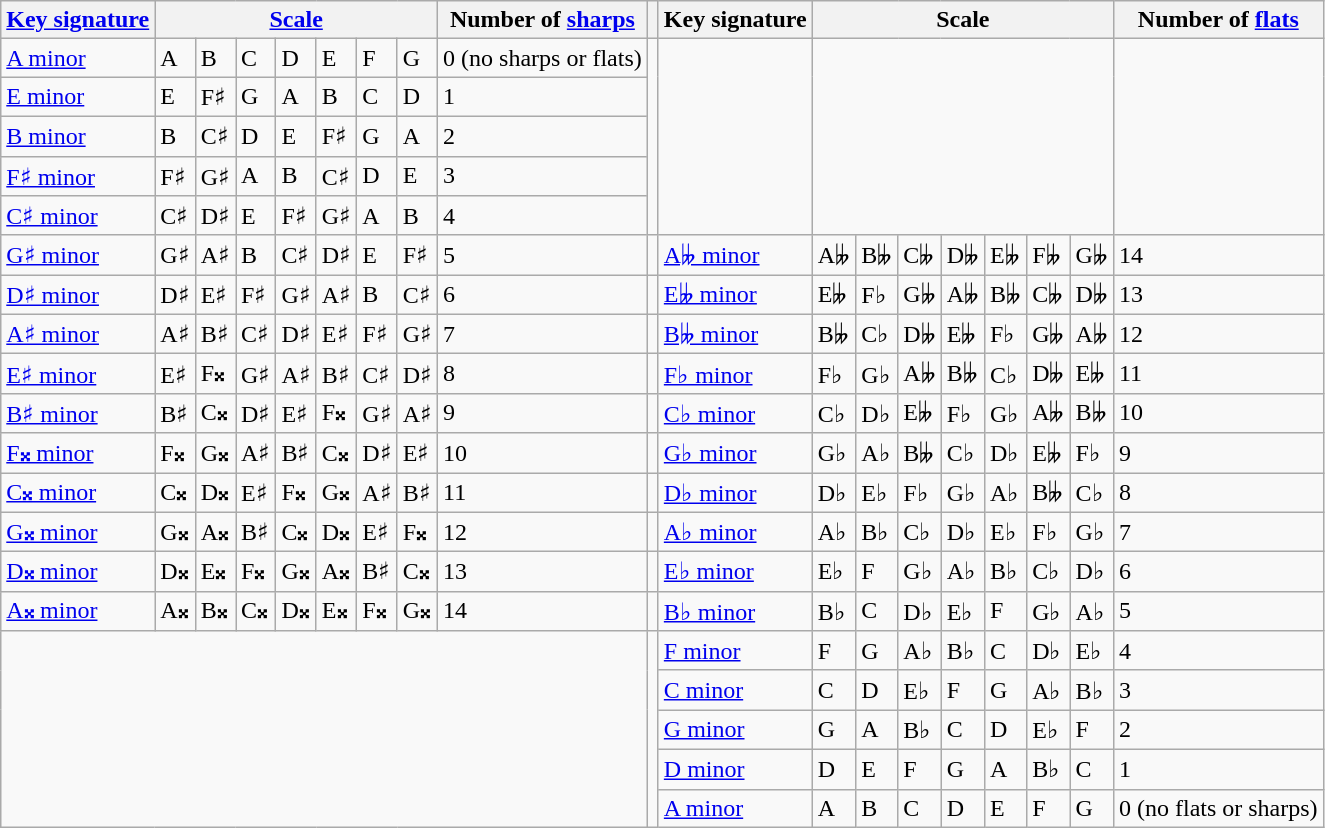<table class="wikitable">
<tr>
<th><a href='#'>Key signature</a></th>
<th colspan="7"><a href='#'>Scale</a></th>
<th>Number of <a href='#'>sharps</a></th>
<th></th>
<th>Key signature</th>
<th colspan="7">Scale</th>
<th>Number of <a href='#'>flats</a></th>
</tr>
<tr>
<td><a href='#'>A minor</a></td>
<td>A</td>
<td>B</td>
<td>C</td>
<td>D</td>
<td>E</td>
<td>F</td>
<td>G</td>
<td>0 (no sharps or flats)</td>
<td rowspan="5"></td>
<td rowspan="5"></td>
<td rowspan="5" colspan="7"></td>
</tr>
<tr>
<td><a href='#'>E minor</a></td>
<td>E</td>
<td>F♯</td>
<td>G</td>
<td>A</td>
<td>B</td>
<td>C</td>
<td>D</td>
<td>1</td>
</tr>
<tr>
<td><a href='#'>B minor</a></td>
<td>B</td>
<td>C♯</td>
<td>D</td>
<td>E</td>
<td>F♯</td>
<td>G</td>
<td>A</td>
<td>2</td>
</tr>
<tr>
<td><a href='#'>F♯ minor</a></td>
<td>F♯</td>
<td>G♯</td>
<td>A</td>
<td>B</td>
<td>C♯</td>
<td>D</td>
<td>E</td>
<td>3</td>
</tr>
<tr>
<td><a href='#'>C♯ minor</a></td>
<td>C♯</td>
<td>D♯</td>
<td>E</td>
<td>F♯</td>
<td>G♯</td>
<td>A</td>
<td>B</td>
<td>4</td>
</tr>
<tr>
<td><a href='#'>G♯ minor</a></td>
<td>G♯</td>
<td>A♯</td>
<td>B</td>
<td>C♯</td>
<td>D♯</td>
<td>E</td>
<td>F♯</td>
<td>5</td>
<td></td>
<td><a href='#'>A𝄫 minor</a></td>
<td>A𝄫</td>
<td>B𝄫</td>
<td>C𝄫</td>
<td>D𝄫</td>
<td>E𝄫</td>
<td>F𝄫</td>
<td>G𝄫</td>
<td>14</td>
</tr>
<tr>
<td><a href='#'>D♯ minor</a></td>
<td>D♯</td>
<td>E♯</td>
<td>F♯</td>
<td>G♯</td>
<td>A♯</td>
<td>B</td>
<td>C♯</td>
<td>6</td>
<td></td>
<td><a href='#'>E𝄫 minor</a></td>
<td>E𝄫</td>
<td>F♭</td>
<td>G𝄫</td>
<td>A𝄫</td>
<td>B𝄫</td>
<td>C𝄫</td>
<td>D𝄫</td>
<td>13</td>
</tr>
<tr>
<td><a href='#'>A♯ minor</a></td>
<td>A♯</td>
<td>B♯</td>
<td>C♯</td>
<td>D♯</td>
<td>E♯</td>
<td>F♯</td>
<td>G♯</td>
<td>7</td>
<td></td>
<td><a href='#'>B𝄫 minor</a></td>
<td>B𝄫</td>
<td>C♭</td>
<td>D𝄫</td>
<td>E𝄫</td>
<td>F♭</td>
<td>G𝄫</td>
<td>A𝄫</td>
<td>12</td>
</tr>
<tr>
<td><a href='#'>E♯ minor</a></td>
<td>E♯</td>
<td>F𝄪</td>
<td>G♯</td>
<td>A♯</td>
<td>B♯</td>
<td>C♯</td>
<td>D♯</td>
<td>8</td>
<td></td>
<td><a href='#'>F♭ minor</a></td>
<td>F♭</td>
<td>G♭</td>
<td>A𝄫</td>
<td>B𝄫</td>
<td>C♭</td>
<td>D𝄫</td>
<td>E𝄫</td>
<td>11</td>
</tr>
<tr>
<td><a href='#'>B♯ minor</a></td>
<td>B♯</td>
<td>C𝄪</td>
<td>D♯</td>
<td>E♯</td>
<td>F𝄪</td>
<td>G♯</td>
<td>A♯</td>
<td>9</td>
<td></td>
<td><a href='#'>C♭ minor</a></td>
<td>C♭</td>
<td>D♭</td>
<td>E𝄫</td>
<td>F♭</td>
<td>G♭</td>
<td>A𝄫</td>
<td>B𝄫</td>
<td>10</td>
</tr>
<tr>
<td><a href='#'>F𝄪 minor</a></td>
<td>F𝄪</td>
<td>G𝄪</td>
<td>A♯</td>
<td>B♯</td>
<td>C𝄪</td>
<td>D♯</td>
<td>E♯</td>
<td>10</td>
<td></td>
<td><a href='#'>G♭ minor</a></td>
<td>G♭</td>
<td>A♭</td>
<td>B𝄫</td>
<td>C♭</td>
<td>D♭</td>
<td>E𝄫</td>
<td>F♭</td>
<td>9</td>
</tr>
<tr>
<td><a href='#'>C𝄪 minor</a></td>
<td>C𝄪</td>
<td>D𝄪</td>
<td>E♯</td>
<td>F𝄪</td>
<td>G𝄪</td>
<td>A♯</td>
<td>B♯</td>
<td>11</td>
<td></td>
<td><a href='#'>D♭ minor</a></td>
<td>D♭</td>
<td>E♭</td>
<td>F♭</td>
<td>G♭</td>
<td>A♭</td>
<td>B𝄫</td>
<td>C♭</td>
<td>8</td>
</tr>
<tr>
<td><a href='#'>G𝄪 minor</a></td>
<td>G𝄪</td>
<td>A𝄪</td>
<td>B♯</td>
<td>C𝄪</td>
<td>D𝄪</td>
<td>E♯</td>
<td>F𝄪</td>
<td>12</td>
<td></td>
<td><a href='#'>A♭ minor</a></td>
<td>A♭</td>
<td>B♭</td>
<td>C♭</td>
<td>D♭</td>
<td>E♭</td>
<td>F♭</td>
<td>G♭</td>
<td>7</td>
</tr>
<tr>
<td><a href='#'>D𝄪 minor</a></td>
<td>D𝄪</td>
<td>E𝄪</td>
<td>F𝄪</td>
<td>G𝄪</td>
<td>A𝄪</td>
<td>B♯</td>
<td>C𝄪</td>
<td>13</td>
<td></td>
<td><a href='#'>E♭ minor</a></td>
<td>E♭</td>
<td>F</td>
<td>G♭</td>
<td>A♭</td>
<td>B♭</td>
<td>C♭</td>
<td>D♭</td>
<td>6</td>
</tr>
<tr>
<td><a href='#'>A𝄪 minor</a></td>
<td>A𝄪</td>
<td>B𝄪</td>
<td>C𝄪</td>
<td>D𝄪</td>
<td>E𝄪</td>
<td>F𝄪</td>
<td>G𝄪</td>
<td>14</td>
<td></td>
<td><a href='#'>B♭ minor</a></td>
<td>B♭</td>
<td>C</td>
<td>D♭</td>
<td>E♭</td>
<td>F</td>
<td>G♭</td>
<td>A♭</td>
<td>5</td>
</tr>
<tr>
<td colspan="9" rowspan="5"></td>
<td rowspan="5"></td>
<td><a href='#'>F minor</a></td>
<td>F</td>
<td>G</td>
<td>A♭</td>
<td>B♭</td>
<td>C</td>
<td>D♭</td>
<td>E♭</td>
<td>4</td>
</tr>
<tr>
<td><a href='#'>C minor</a></td>
<td>C</td>
<td>D</td>
<td>E♭</td>
<td>F</td>
<td>G</td>
<td>A♭</td>
<td>B♭</td>
<td>3</td>
</tr>
<tr>
<td><a href='#'>G minor</a></td>
<td>G</td>
<td>A</td>
<td>B♭</td>
<td>C</td>
<td>D</td>
<td>E♭</td>
<td>F</td>
<td>2</td>
</tr>
<tr>
<td><a href='#'>D minor</a></td>
<td>D</td>
<td>E</td>
<td>F</td>
<td>G</td>
<td>A</td>
<td>B♭</td>
<td>C</td>
<td>1</td>
</tr>
<tr>
<td><a href='#'>A minor</a></td>
<td>A</td>
<td>B</td>
<td>C</td>
<td>D</td>
<td>E</td>
<td>F</td>
<td>G</td>
<td>0  (no flats or sharps)</td>
</tr>
</table>
